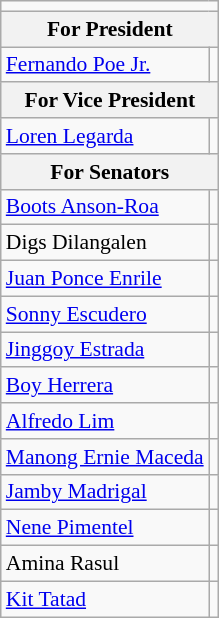<table class=wikitable style="font-size:90%">
<tr>
<td colspan=4 bgcolor=></td>
</tr>
<tr>
<th colspan=5>For President</th>
</tr>
<tr>
<td><a href='#'>Fernando Poe Jr.</a></td>
<td></td>
</tr>
<tr>
<th colspan=5>For Vice President</th>
</tr>
<tr>
<td><a href='#'>Loren Legarda</a></td>
<td></td>
</tr>
<tr>
<th colspan=5>For Senators</th>
</tr>
<tr>
<td><a href='#'>Boots Anson-Roa</a></td>
<td></td>
</tr>
<tr>
<td>Digs Dilangalen</td>
<td></td>
</tr>
<tr>
<td><a href='#'>Juan Ponce Enrile</a></td>
<td></td>
</tr>
<tr>
<td><a href='#'>Sonny Escudero</a></td>
<td></td>
</tr>
<tr>
<td><a href='#'>Jinggoy Estrada</a></td>
<td></td>
</tr>
<tr>
<td><a href='#'>Boy Herrera</a></td>
<td></td>
</tr>
<tr>
<td><a href='#'>Alfredo Lim</a></td>
<td></td>
</tr>
<tr>
<td><a href='#'>Manong Ernie Maceda</a></td>
<td></td>
</tr>
<tr>
<td><a href='#'>Jamby Madrigal</a></td>
<td></td>
</tr>
<tr>
<td><a href='#'>Nene Pimentel</a></td>
<td></td>
</tr>
<tr>
<td>Amina Rasul</td>
<td></td>
</tr>
<tr>
<td><a href='#'>Kit Tatad</a></td>
<td></td>
</tr>
</table>
